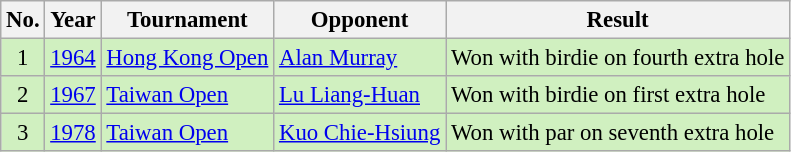<table class="wikitable" style="font-size:95%;">
<tr>
<th>No.</th>
<th>Year</th>
<th>Tournament</th>
<th>Opponent</th>
<th>Result</th>
</tr>
<tr style="background:#D0F0C0;">
<td align=center>1</td>
<td><a href='#'>1964</a></td>
<td><a href='#'>Hong Kong Open</a></td>
<td> <a href='#'>Alan Murray</a></td>
<td>Won with birdie on fourth extra hole</td>
</tr>
<tr style="background:#D0F0C0;">
<td align=center>2</td>
<td><a href='#'>1967</a></td>
<td><a href='#'>Taiwan Open</a></td>
<td> <a href='#'>Lu Liang-Huan</a></td>
<td>Won with birdie on first extra hole</td>
</tr>
<tr style="background:#D0F0C0;">
<td align=center>3</td>
<td><a href='#'>1978</a></td>
<td><a href='#'>Taiwan Open</a></td>
<td> <a href='#'>Kuo Chie-Hsiung</a></td>
<td>Won with par on seventh extra hole</td>
</tr>
</table>
